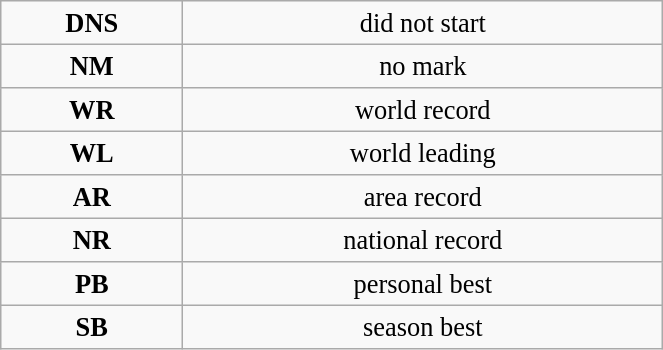<table class="wikitable" style=" text-align:center; font-size:110%;" width="35%">
<tr>
<td><strong>DNS</strong></td>
<td>did not start</td>
</tr>
<tr>
<td><strong>NM</strong></td>
<td>no mark</td>
</tr>
<tr>
<td><strong>WR</strong></td>
<td>world record</td>
</tr>
<tr>
<td><strong>WL</strong></td>
<td>world leading</td>
</tr>
<tr>
<td><strong>AR</strong></td>
<td>area record</td>
</tr>
<tr>
<td><strong>NR</strong></td>
<td>national record</td>
</tr>
<tr>
<td><strong>PB</strong></td>
<td>personal best</td>
</tr>
<tr>
<td><strong>SB</strong></td>
<td>season best</td>
</tr>
</table>
